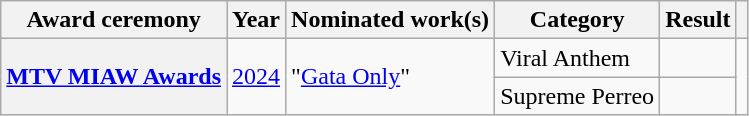<table class="wikitable sortable plainrowheaders">
<tr>
<th scope="col">Award ceremony</th>
<th scope="col">Year</th>
<th scope="col">Nominated work(s)</th>
<th scope="col">Category</th>
<th scope="col">Result</th>
<th scope="col" class="unsortable"></th>
</tr>
<tr>
<th rowspan="2" scope="row"><a href='#'>MTV MIAW Awards</a></th>
<td rowspan="2" style="text-align:center;"><a href='#'>2024</a></td>
<td rowspan="2">"<a href='#'>Gata Only</a>" </td>
<td>Viral Anthem</td>
<td></td>
<td rowspan="2" style="text-align:center;"></td>
</tr>
<tr>
<td>Supreme Perreo</td>
<td></td>
</tr>
</table>
